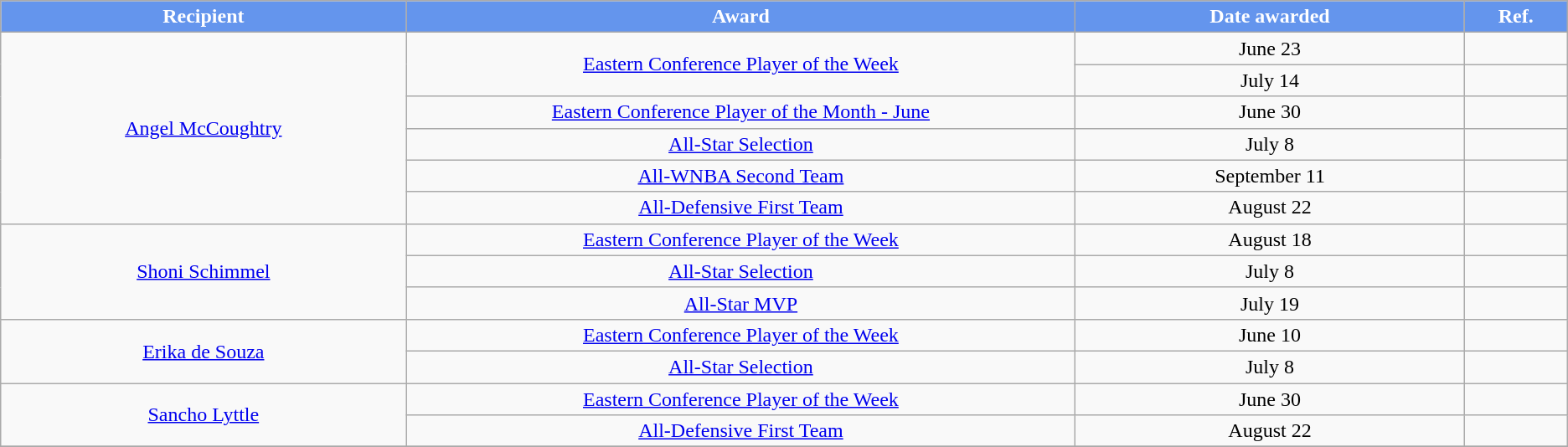<table class="wikitable sortable sortable" style="text-align: center">
<tr>
<th style="background:#6495ED;color:white"; width="5%">Recipient</th>
<th style="background:#6495ED;color:white"; width="9%">Award</th>
<th style="background:#6495ED;color:white"; width="5%">Date awarded</th>
<th style="background:#6495ED;color:white"; width="1%" class="unsortable">Ref.</th>
</tr>
<tr>
<td rowspan=6><a href='#'>Angel McCoughtry</a></td>
<td rowspan=2><a href='#'>Eastern Conference Player of the Week</a></td>
<td>June 23</td>
<td></td>
</tr>
<tr>
<td>July 14</td>
<td></td>
</tr>
<tr>
<td><a href='#'>Eastern Conference Player of the Month - June</a></td>
<td>June 30</td>
<td></td>
</tr>
<tr>
<td><a href='#'>All-Star Selection</a></td>
<td>July 8</td>
<td><br></td>
</tr>
<tr>
<td><a href='#'>All-WNBA Second Team</a></td>
<td>September 11</td>
<td></td>
</tr>
<tr>
<td><a href='#'>All-Defensive First Team</a></td>
<td>August 22</td>
<td><br></td>
</tr>
<tr>
<td rowspan=3><a href='#'>Shoni Schimmel</a></td>
<td><a href='#'>Eastern Conference Player of the Week</a></td>
<td>August 18</td>
<td></td>
</tr>
<tr>
<td><a href='#'>All-Star Selection</a></td>
<td>July 8</td>
<td><br></td>
</tr>
<tr>
<td><a href='#'>All-Star MVP</a></td>
<td>July 19</td>
<td></td>
</tr>
<tr>
<td rowspan=2><a href='#'>Erika de Souza</a></td>
<td><a href='#'>Eastern Conference Player of the Week</a></td>
<td>June 10</td>
<td></td>
</tr>
<tr>
<td><a href='#'>All-Star Selection</a></td>
<td>July 8</td>
<td><br></td>
</tr>
<tr>
<td rowspan=2><a href='#'>Sancho Lyttle</a></td>
<td><a href='#'>Eastern Conference Player of the Week</a></td>
<td>June 30</td>
<td></td>
</tr>
<tr>
<td><a href='#'>All-Defensive First Team</a></td>
<td>August 22</td>
<td><br></td>
</tr>
<tr>
</tr>
</table>
